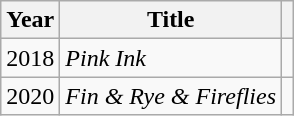<table class="wikitable sortable">
<tr>
<th>Year</th>
<th>Title</th>
<th class="unsortable"></th>
</tr>
<tr>
<td>2018</td>
<td><em>Pink Ink</em></td>
<td></td>
</tr>
<tr>
<td>2020</td>
<td><em>Fin & Rye & Fireflies</em></td>
<td></td>
</tr>
</table>
